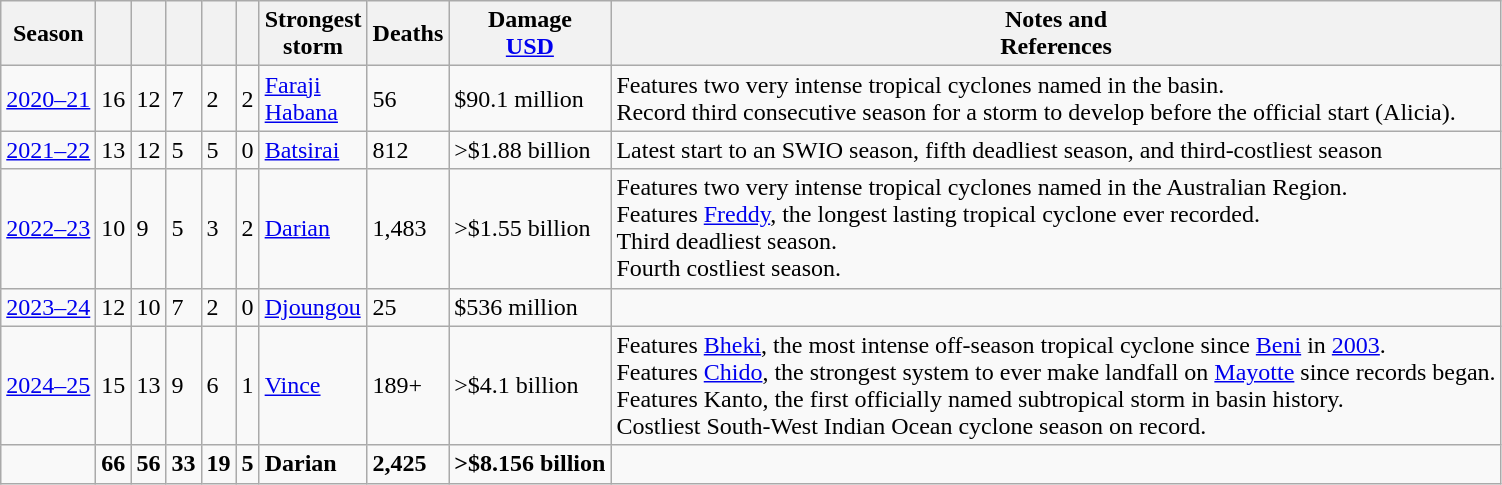<table class="wikitable sortable">
<tr>
<th>Season</th>
<th></th>
<th></th>
<th></th>
<th></th>
<th></th>
<th>Strongest<br>storm</th>
<th>Deaths</th>
<th>Damage<br><a href='#'>USD</a></th>
<th>Notes and<br>References</th>
</tr>
<tr>
<td><a href='#'>2020–21</a></td>
<td>16</td>
<td>12</td>
<td>7</td>
<td>2</td>
<td>2</td>
<td> <a href='#'>Faraji</a><br> <a href='#'>Habana</a></td>
<td>56</td>
<td>$90.1 million</td>
<td>Features two very intense tropical cyclones named in the basin.<br>Record third consecutive season for a storm to develop before the official start (Alicia).</td>
</tr>
<tr>
<td><a href='#'>2021–22</a></td>
<td>13</td>
<td>12</td>
<td>5</td>
<td>5</td>
<td>0</td>
<td> <a href='#'>Batsirai</a></td>
<td>812</td>
<td>>$1.88 billion</td>
<td>Latest start to an SWIO season, fifth deadliest season, and third-costliest season</td>
</tr>
<tr>
<td><a href='#'>2022–23</a></td>
<td>10</td>
<td>9</td>
<td>5</td>
<td>3</td>
<td>2</td>
<td> <a href='#'>Darian</a></td>
<td>1,483</td>
<td>>$1.55 billion</td>
<td>Features two very intense tropical cyclones named in the Australian Region. <br>Features <a href='#'>Freddy</a>, the longest lasting tropical cyclone ever recorded.<br> Third deadliest season.<br> Fourth costliest season.</td>
</tr>
<tr>
<td><a href='#'>2023–24</a></td>
<td>12</td>
<td>10</td>
<td>7</td>
<td>2</td>
<td>0</td>
<td> <a href='#'>Djoungou</a></td>
<td>25</td>
<td>$536 million</td>
<td></td>
</tr>
<tr>
<td><a href='#'>2024–25</a></td>
<td>15</td>
<td>13</td>
<td>9</td>
<td>6</td>
<td>1</td>
<td>  <a href='#'>Vince</a></td>
<td>189+</td>
<td>>$4.1 billion</td>
<td>Features <a href='#'>Bheki</a>, the most intense off-season tropical cyclone since <a href='#'>Beni</a> in <a href='#'>2003</a>.<br>Features <a href='#'>Chido</a>, the strongest system to ever make landfall on <a href='#'>Mayotte</a> since records began.<br>Features Kanto, the first officially named subtropical storm in basin history.<br>Costliest South-West Indian Ocean cyclone season on record.</td>
</tr>
<tr>
<td colspan="1"></td>
<td><strong>66</strong></td>
<td><strong>56</strong></td>
<td><strong>33</strong></td>
<td><strong>19</strong></td>
<td><strong>5</strong></td>
<td><strong>Darian</strong></td>
<td><strong>2,425</strong></td>
<td><strong>>$8.156 billion</strong></td>
<td colspan="1"></td>
</tr>
</table>
